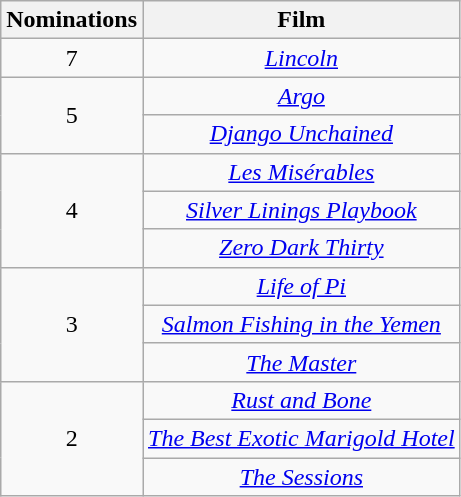<table class="wikitable" style="text-align: center">
<tr>
<th scope="col" width="55">Nominations</th>
<th scope="col" align="center">Film</th>
</tr>
<tr>
<td align="center">7</td>
<td><em><a href='#'>Lincoln</a></em></td>
</tr>
<tr>
<td rowspan=2 style="text-align:center">5</td>
<td><em><a href='#'>Argo</a></em></td>
</tr>
<tr>
<td><em><a href='#'>Django Unchained</a></em></td>
</tr>
<tr>
<td rowspan=3 style="text-align:center">4</td>
<td><em><a href='#'>Les Misérables</a></em></td>
</tr>
<tr>
<td><em><a href='#'>Silver Linings Playbook</a></em></td>
</tr>
<tr>
<td><em><a href='#'>Zero Dark Thirty</a></em></td>
</tr>
<tr>
<td rowspan=3 style="text-align:center">3</td>
<td><em><a href='#'>Life of Pi</a></em></td>
</tr>
<tr>
<td><em><a href='#'>Salmon Fishing in the Yemen</a></em></td>
</tr>
<tr>
<td><em><a href='#'>The Master</a></em></td>
</tr>
<tr>
<td rowspan=3 style="text-align:center">2</td>
<td><em><a href='#'>Rust and Bone</a></em></td>
</tr>
<tr>
<td><em><a href='#'>The Best Exotic Marigold Hotel</a></em></td>
</tr>
<tr>
<td><em><a href='#'>The Sessions</a></em></td>
</tr>
</table>
